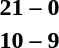<table style="text-align:center">
<tr>
<th width=200></th>
<th width=100></th>
<th width=200></th>
</tr>
<tr>
<td align=right></td>
<td><strong>21 – 0</strong></td>
<td align=left></td>
</tr>
<tr>
<td align=right></td>
<td><strong>10 – 9</strong></td>
<td align=left></td>
</tr>
</table>
